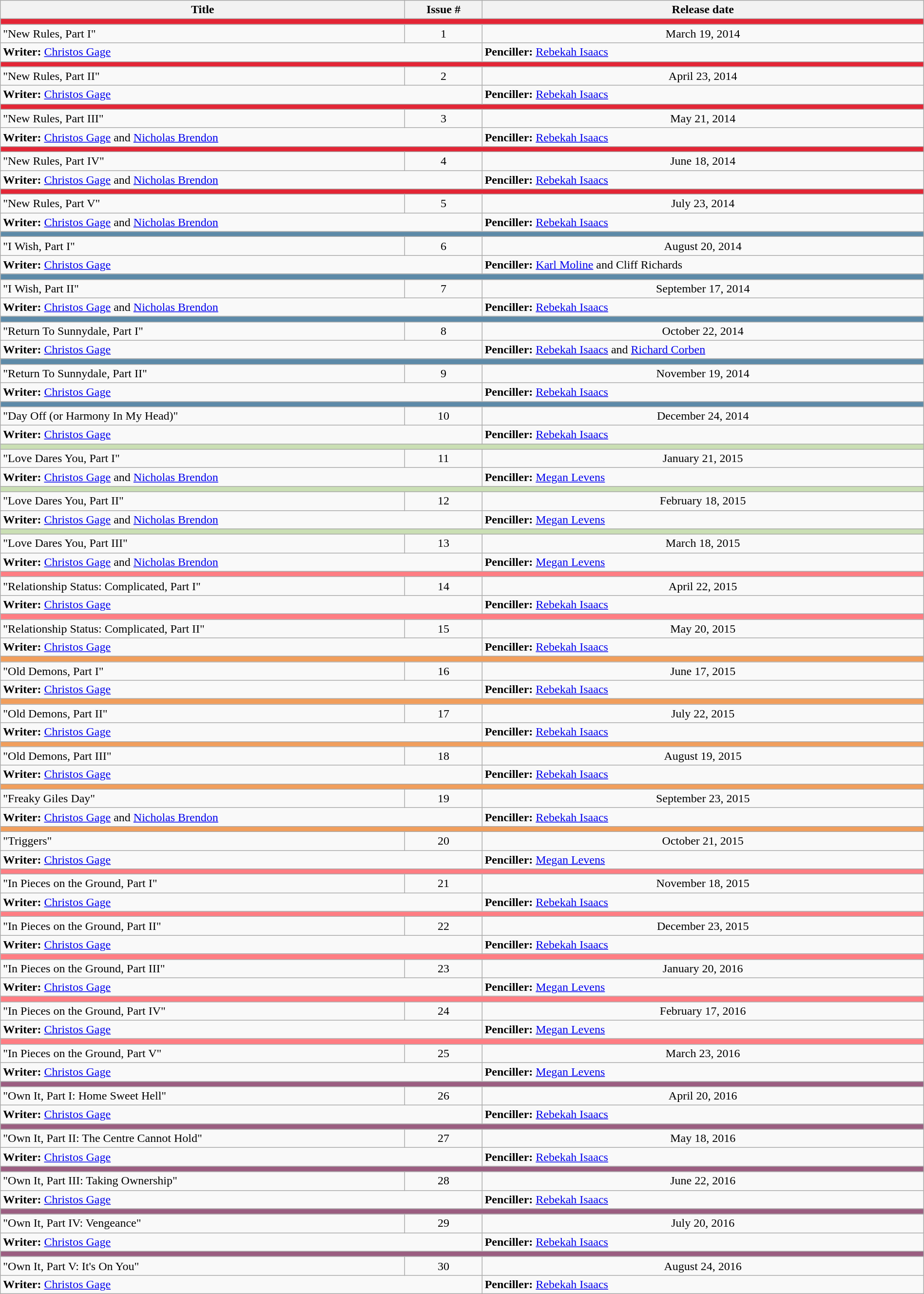<table class="wikitable" style="width:100%;">
<tr>
<th>Title</th>
<th>Issue #</th>
<th>Release date</th>
</tr>
<tr>
<td colspan="6" style="background:#e32636;"></td>
</tr>
<tr>
<td>"New Rules, Part I"</td>
<td style="text-align:center;">1</td>
<td style="text-align:center;">March 19, 2014</td>
</tr>
<tr>
<td colspan="2"><strong>Writer:</strong> <a href='#'>Christos Gage</a></td>
<td><strong>Penciller:</strong> <a href='#'>Rebekah Isaacs</a></td>
</tr>
<tr>
<td colspan="6" style="background:#e32636;"></td>
</tr>
<tr>
<td>"New Rules, Part II"</td>
<td style="text-align:center;">2</td>
<td style="text-align:center;">April 23, 2014</td>
</tr>
<tr>
<td colspan="2"><strong>Writer:</strong> <a href='#'>Christos Gage</a></td>
<td><strong>Penciller:</strong> <a href='#'>Rebekah Isaacs</a></td>
</tr>
<tr>
<td colspan="6" style="background:#e32636;"></td>
</tr>
<tr>
<td>"New Rules, Part III"</td>
<td style="text-align:center;">3</td>
<td style="text-align:center;">May 21, 2014</td>
</tr>
<tr>
<td colspan="2"><strong>Writer:</strong> <a href='#'>Christos Gage</a> and <a href='#'>Nicholas Brendon</a></td>
<td><strong>Penciller:</strong> <a href='#'>Rebekah Isaacs</a></td>
</tr>
<tr>
<td colspan="6" style="background:#e32636;"></td>
</tr>
<tr>
<td>"New Rules, Part IV"</td>
<td style="text-align:center;">4</td>
<td style="text-align:center;">June 18, 2014</td>
</tr>
<tr>
<td colspan="2"><strong>Writer:</strong> <a href='#'>Christos Gage</a> and <a href='#'>Nicholas Brendon</a></td>
<td><strong>Penciller:</strong> <a href='#'>Rebekah Isaacs</a></td>
</tr>
<tr>
<td colspan="6" style="background:#e32636;"></td>
</tr>
<tr>
<td>"New Rules, Part V"</td>
<td style="text-align:center;">5</td>
<td style="text-align:center;">July 23, 2014</td>
</tr>
<tr>
<td colspan="2"><strong>Writer:</strong> <a href='#'>Christos Gage</a> and <a href='#'>Nicholas Brendon</a></td>
<td><strong>Penciller:</strong> <a href='#'>Rebekah Isaacs</a></td>
</tr>
<tr>
<td colspan="6" style="background:#5d8aa8;"></td>
</tr>
<tr>
<td>"I Wish, Part I"</td>
<td style="text-align:center;">6</td>
<td style="text-align:center;">August 20, 2014</td>
</tr>
<tr>
<td colspan="2"><strong>Writer:</strong> <a href='#'>Christos Gage</a></td>
<td><strong>Penciller:</strong>  <a href='#'>Karl Moline</a> and Cliff Richards</td>
</tr>
<tr>
<td colspan="6" style="background:#5d8aa8;"></td>
</tr>
<tr>
<td>"I Wish, Part II"</td>
<td style="text-align:center;">7</td>
<td style="text-align:center;">September 17, 2014</td>
</tr>
<tr>
<td colspan="2"><strong>Writer:</strong> <a href='#'>Christos Gage</a> and <a href='#'>Nicholas Brendon</a></td>
<td><strong>Penciller:</strong> <a href='#'>Rebekah Isaacs</a></td>
</tr>
<tr>
<td colspan="6" style="background:#5d8aa8;"></td>
</tr>
<tr>
<td>"Return To Sunnydale, Part I"</td>
<td style="text-align:center;">8</td>
<td style="text-align:center;">October 22, 2014</td>
</tr>
<tr>
<td colspan="2"><strong>Writer:</strong> <a href='#'>Christos Gage</a></td>
<td><strong>Penciller:</strong> <a href='#'>Rebekah Isaacs</a> and <a href='#'>Richard Corben</a></td>
</tr>
<tr>
<td colspan="6" style="background:#5d8aa8;"></td>
</tr>
<tr>
<td>"Return To Sunnydale, Part II"</td>
<td style="text-align:center;">9</td>
<td style="text-align:center;">November 19, 2014</td>
</tr>
<tr>
<td colspan="2"><strong>Writer:</strong> <a href='#'>Christos Gage</a></td>
<td><strong>Penciller:</strong>  <a href='#'>Rebekah Isaacs</a></td>
</tr>
<tr>
<td colspan="6" style="background:#5d8aa8;"></td>
</tr>
<tr>
<td>"Day Off (or Harmony In My Head)"</td>
<td style="text-align:center;">10</td>
<td style="text-align:center;">December 24, 2014</td>
</tr>
<tr>
<td colspan="2"><strong>Writer:</strong> <a href='#'>Christos Gage</a></td>
<td><strong>Penciller:</strong>  <a href='#'>Rebekah Isaacs</a></td>
</tr>
<tr>
<td colspan="6" style="background:#cadfb4;"></td>
</tr>
<tr>
<td>"Love Dares You, Part I"</td>
<td style="text-align:center;">11</td>
<td style="text-align:center;">January 21, 2015</td>
</tr>
<tr>
<td colspan="2"><strong>Writer:</strong> <a href='#'>Christos Gage</a> and <a href='#'>Nicholas Brendon</a></td>
<td><strong>Penciller:</strong>  <a href='#'>Megan Levens</a></td>
</tr>
<tr>
<td colspan="6" style="background:#cadfb4;"></td>
</tr>
<tr>
<td>"Love Dares You, Part II"</td>
<td style="text-align:center;">12</td>
<td style="text-align:center;">February 18, 2015</td>
</tr>
<tr>
<td colspan="2"><strong>Writer:</strong> <a href='#'>Christos Gage</a> and <a href='#'>Nicholas Brendon</a></td>
<td><strong>Penciller:</strong>  <a href='#'>Megan Levens</a></td>
</tr>
<tr>
<td colspan="6" style="background:#cadfb4;"></td>
</tr>
<tr>
<td>"Love Dares You, Part III"</td>
<td style="text-align:center;">13</td>
<td style="text-align:center;">March 18, 2015</td>
</tr>
<tr>
<td colspan="2"><strong>Writer:</strong> <a href='#'>Christos Gage</a> and <a href='#'>Nicholas Brendon</a></td>
<td><strong>Penciller:</strong>  <a href='#'>Megan Levens</a></td>
</tr>
<tr>
<td colspan="6" style="background:#ff7d83;"></td>
</tr>
<tr>
<td>"Relationship Status: Complicated, Part I"</td>
<td style="text-align:center;">14</td>
<td style="text-align:center;">April 22, 2015</td>
</tr>
<tr>
<td colspan="2"><strong>Writer:</strong> <a href='#'>Christos Gage</a></td>
<td><strong>Penciller:</strong> <a href='#'>Rebekah Isaacs</a></td>
</tr>
<tr>
<td colspan="6" style="background:#ff7d83;"></td>
</tr>
<tr>
<td>"Relationship Status: Complicated, Part II"</td>
<td style="text-align:center;">15</td>
<td style="text-align:center;">May 20, 2015</td>
</tr>
<tr>
<td colspan="2"><strong>Writer:</strong> <a href='#'>Christos Gage</a></td>
<td><strong>Penciller:</strong> <a href='#'>Rebekah Isaacs</a></td>
</tr>
<tr>
<td colspan="6" style="background:#f19e5c;"></td>
</tr>
<tr>
<td>"Old Demons, Part I"</td>
<td style="text-align:center;">16</td>
<td style="text-align:center;">June 17, 2015</td>
</tr>
<tr>
<td colspan="2"><strong>Writer:</strong> <a href='#'>Christos Gage</a></td>
<td><strong>Penciller:</strong> <a href='#'>Rebekah Isaacs</a></td>
</tr>
<tr>
<td colspan="6" style="background:#f19e5c;"></td>
</tr>
<tr>
<td>"Old Demons, Part II"</td>
<td style="text-align:center;">17</td>
<td style="text-align:center;">July 22, 2015</td>
</tr>
<tr>
<td colspan="2"><strong>Writer:</strong> <a href='#'>Christos Gage</a></td>
<td><strong>Penciller:</strong> <a href='#'>Rebekah Isaacs</a></td>
</tr>
<tr>
<td colspan="6" style="background:#f19e5c;"></td>
</tr>
<tr>
<td>"Old Demons, Part III"</td>
<td style="text-align:center;">18</td>
<td style="text-align:center;">August 19, 2015</td>
</tr>
<tr>
<td colspan="2"><strong>Writer:</strong> <a href='#'>Christos Gage</a></td>
<td><strong>Penciller:</strong> <a href='#'>Rebekah Isaacs</a></td>
</tr>
<tr>
<td colspan="6" style="background:#f19e5c;"></td>
</tr>
<tr>
<td>"Freaky Giles Day"</td>
<td style="text-align:center;">19</td>
<td style="text-align:center;">September 23, 2015</td>
</tr>
<tr>
<td colspan="2"><strong>Writer:</strong> <a href='#'>Christos Gage</a> and <a href='#'>Nicholas Brendon</a></td>
<td><strong>Penciller:</strong>  <a href='#'>Rebekah Isaacs</a></td>
</tr>
<tr>
<td colspan="6" style="background:#f19e5c;"></td>
</tr>
<tr>
<td>"Triggers"</td>
<td style="text-align:center;">20</td>
<td style="text-align:center;">October 21, 2015</td>
</tr>
<tr>
<td colspan="2"><strong>Writer:</strong> <a href='#'>Christos Gage</a></td>
<td><strong>Penciller:</strong> <a href='#'>Megan Levens</a></td>
</tr>
<tr>
<td colspan="6" style="background:#ff7d83"></td>
</tr>
<tr>
<td>"In Pieces on the Ground, Part I"</td>
<td style="text-align:center;">21</td>
<td style="text-align:center;">November 18, 2015</td>
</tr>
<tr>
<td colspan="2"><strong>Writer:</strong> <a href='#'>Christos Gage</a></td>
<td><strong>Penciller:</strong>  <a href='#'>Rebekah Isaacs</a></td>
</tr>
<tr>
<td colspan="6" style="background:#ff7d83"></td>
</tr>
<tr>
<td>"In Pieces on the Ground, Part II"</td>
<td style="text-align:center;">22</td>
<td style="text-align:center;">December 23, 2015</td>
</tr>
<tr>
<td colspan="2"><strong>Writer:</strong> <a href='#'>Christos Gage</a></td>
<td><strong>Penciller:</strong>  <a href='#'>Rebekah Isaacs</a></td>
</tr>
<tr>
<td colspan="6" style="background:#ff7d83"></td>
</tr>
<tr>
<td>"In Pieces on the Ground, Part III"</td>
<td style="text-align:center;">23</td>
<td style="text-align:center;">January 20, 2016</td>
</tr>
<tr>
<td colspan="2"><strong>Writer:</strong> <a href='#'>Christos Gage</a></td>
<td><strong>Penciller:</strong> <a href='#'>Megan Levens</a></td>
</tr>
<tr>
<td colspan="6" style="background:#ff7d83"></td>
</tr>
<tr>
<td>"In Pieces on the Ground, Part IV"</td>
<td style="text-align:center;">24</td>
<td style="text-align:center;">February 17, 2016</td>
</tr>
<tr>
<td colspan="2"><strong>Writer:</strong> <a href='#'>Christos Gage</a></td>
<td><strong>Penciller:</strong> <a href='#'>Megan Levens</a></td>
</tr>
<tr>
<td colspan="6" style="background:#ff7d83"></td>
</tr>
<tr>
<td>"In Pieces on the Ground, Part V"</td>
<td style="text-align:center;">25</td>
<td style="text-align:center;">March 23, 2016</td>
</tr>
<tr>
<td colspan="2"><strong>Writer:</strong> <a href='#'>Christos Gage</a></td>
<td><strong>Penciller:</strong> <a href='#'>Megan Levens</a></td>
</tr>
<tr>
<td colspan="6" style="background:#9b5e81;"></td>
</tr>
<tr>
<td>"Own It, Part I: Home Sweet Hell"</td>
<td style="text-align:center;">26</td>
<td style="text-align:center;">April 20, 2016</td>
</tr>
<tr>
<td colspan="2"><strong>Writer:</strong> <a href='#'>Christos Gage</a></td>
<td><strong>Penciller:</strong> <a href='#'>Rebekah Isaacs</a></td>
</tr>
<tr>
<td colspan="6" style="background:#9b5e81;"></td>
</tr>
<tr>
<td>"Own It, Part II: The Centre Cannot Hold"</td>
<td style="text-align:center;">27</td>
<td style="text-align:center;">May 18, 2016</td>
</tr>
<tr>
<td colspan="2"><strong>Writer:</strong> <a href='#'>Christos Gage</a></td>
<td><strong>Penciller:</strong> <a href='#'>Rebekah Isaacs</a></td>
</tr>
<tr>
<td colspan="6" style="background:#9b5e81;"></td>
</tr>
<tr>
<td>"Own It, Part III: Taking Ownership"</td>
<td style="text-align:center;">28</td>
<td style="text-align:center;">June 22, 2016</td>
</tr>
<tr>
<td colspan="2"><strong>Writer:</strong> <a href='#'>Christos Gage</a></td>
<td><strong>Penciller:</strong> <a href='#'>Rebekah Isaacs</a></td>
</tr>
<tr>
<td colspan="6" style="background:#9b5e81;"></td>
</tr>
<tr>
<td>"Own It, Part IV: Vengeance"</td>
<td style="text-align:center;">29</td>
<td style="text-align:center;">July 20, 2016</td>
</tr>
<tr>
<td colspan="2"><strong>Writer:</strong> <a href='#'>Christos Gage</a></td>
<td><strong>Penciller:</strong> <a href='#'>Rebekah Isaacs</a></td>
</tr>
<tr>
<td colspan="6" style="background:#9b5e81;"></td>
</tr>
<tr>
<td>"Own It, Part V: It's On You"</td>
<td style="text-align:center;">30</td>
<td style="text-align:center;">August 24, 2016</td>
</tr>
<tr>
<td colspan="2"><strong>Writer:</strong> <a href='#'>Christos Gage</a></td>
<td><strong>Penciller:</strong> <a href='#'>Rebekah Isaacs</a></td>
</tr>
</table>
